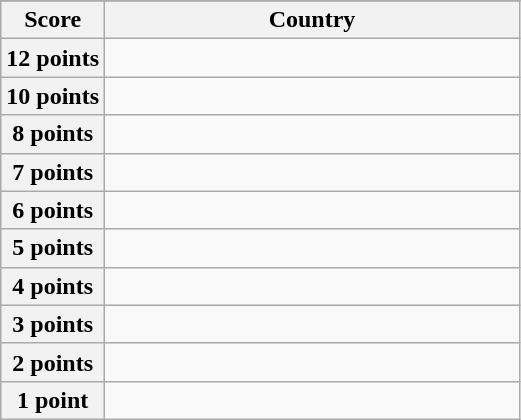<table class="wikitable">
<tr>
</tr>
<tr>
<th scope="col" width="20%">Score</th>
<th scope="col">Country</th>
</tr>
<tr>
<th scope="row">12 points</th>
<td></td>
</tr>
<tr>
<th scope="row">10 points</th>
<td></td>
</tr>
<tr>
<th scope="row">8 points</th>
<td></td>
</tr>
<tr>
<th scope="row">7 points</th>
<td></td>
</tr>
<tr>
<th scope="row">6 points</th>
<td></td>
</tr>
<tr>
<th scope="row">5 points</th>
<td></td>
</tr>
<tr>
<th scope="row">4 points</th>
<td></td>
</tr>
<tr>
<th scope="row">3 points</th>
<td></td>
</tr>
<tr>
<th scope="row">2 points</th>
<td></td>
</tr>
<tr>
<th scope="row">1 point</th>
<td></td>
</tr>
</table>
